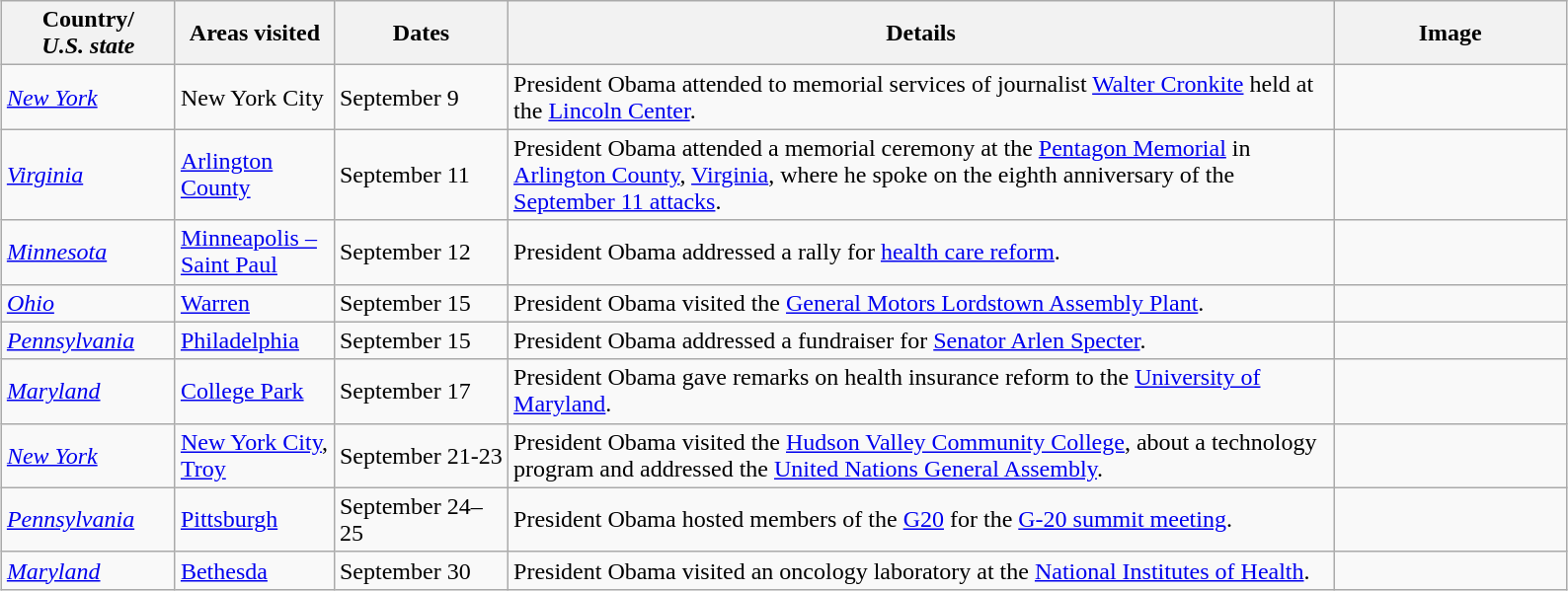<table class="wikitable" style="margin: 1em auto 1em auto">
<tr>
<th width=110>Country/<br><em>U.S. state</em></th>
<th width=100>Areas visited</th>
<th width=110>Dates</th>
<th width=550>Details</th>
<th width=150>Image</th>
</tr>
<tr>
<td> <em><a href='#'>New York</a></em></td>
<td>New York City</td>
<td>September 9</td>
<td>President Obama attended to memorial services of journalist <a href='#'>Walter Cronkite</a> held at the <a href='#'>Lincoln Center</a>.</td>
<td></td>
</tr>
<tr>
<td> <em><a href='#'>Virginia</a></em></td>
<td><a href='#'>Arlington County</a></td>
<td>September 11</td>
<td>President Obama attended a memorial ceremony at the <a href='#'>Pentagon Memorial</a> in <a href='#'>Arlington County</a>, <a href='#'>Virginia</a>, where he spoke on the eighth anniversary of the <a href='#'>September 11 attacks</a>.</td>
<td></td>
</tr>
<tr>
<td> <em><a href='#'>Minnesota</a></em></td>
<td><a href='#'>Minneapolis – Saint Paul</a></td>
<td>September 12</td>
<td>President Obama addressed a rally for <a href='#'>health care reform</a>.</td>
<td></td>
</tr>
<tr>
<td> <em><a href='#'>Ohio</a></em></td>
<td><a href='#'>Warren</a></td>
<td>September 15</td>
<td>President Obama visited the <a href='#'>General Motors Lordstown Assembly Plant</a>.</td>
<td></td>
</tr>
<tr>
<td> <em><a href='#'>Pennsylvania</a></em></td>
<td><a href='#'>Philadelphia</a></td>
<td>September 15</td>
<td>President Obama addressed a fundraiser for <a href='#'>Senator Arlen Specter</a>.</td>
<td></td>
</tr>
<tr>
<td> <em><a href='#'>Maryland</a></em></td>
<td><a href='#'>College Park</a></td>
<td>September 17</td>
<td>President Obama gave remarks on health insurance reform to the <a href='#'>University of Maryland</a>.</td>
<td></td>
</tr>
<tr>
<td> <em><a href='#'>New York</a></em></td>
<td><a href='#'>New York City</a>, <a href='#'>Troy</a></td>
<td>September 21-23</td>
<td>President Obama visited the <a href='#'>Hudson Valley Community College</a>, about a technology program and addressed the <a href='#'>United Nations General Assembly</a>.</td>
<td></td>
</tr>
<tr>
<td> <em><a href='#'>Pennsylvania</a></em></td>
<td><a href='#'>Pittsburgh</a></td>
<td>September 24–25</td>
<td>President Obama hosted members of the <a href='#'>G20</a> for the <a href='#'>G-20 summit meeting</a>.</td>
<td></td>
</tr>
<tr>
<td> <em><a href='#'>Maryland</a></em></td>
<td><a href='#'>Bethesda</a></td>
<td>September 30</td>
<td>President Obama visited an oncology laboratory at the <a href='#'>National Institutes of Health</a>.</td>
<td></td>
</tr>
</table>
